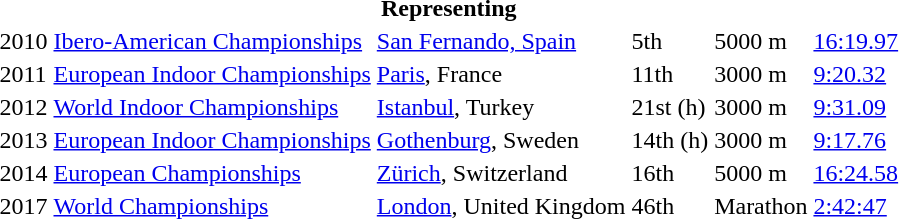<table>
<tr>
<th colspan="6">Representing </th>
</tr>
<tr>
<td>2010</td>
<td><a href='#'>Ibero-American Championships</a></td>
<td><a href='#'>San Fernando, Spain</a></td>
<td>5th</td>
<td>5000 m</td>
<td><a href='#'>16:19.97</a></td>
</tr>
<tr>
<td>2011</td>
<td><a href='#'>European Indoor Championships</a></td>
<td><a href='#'>Paris</a>, France</td>
<td>11th</td>
<td>3000 m</td>
<td><a href='#'>9:20.32</a></td>
</tr>
<tr>
<td>2012</td>
<td><a href='#'>World Indoor Championships</a></td>
<td><a href='#'>Istanbul</a>, Turkey</td>
<td>21st (h)</td>
<td>3000 m</td>
<td><a href='#'>9:31.09</a></td>
</tr>
<tr>
<td>2013</td>
<td><a href='#'>European Indoor Championships</a></td>
<td><a href='#'>Gothenburg</a>, Sweden</td>
<td>14th (h)</td>
<td>3000 m</td>
<td><a href='#'>9:17.76</a></td>
</tr>
<tr>
<td>2014</td>
<td><a href='#'>European Championships</a></td>
<td><a href='#'>Zürich</a>, Switzerland</td>
<td>16th</td>
<td>5000 m</td>
<td><a href='#'>16:24.58</a></td>
</tr>
<tr>
<td>2017</td>
<td><a href='#'>World Championships</a></td>
<td><a href='#'>London</a>, United Kingdom</td>
<td>46th</td>
<td>Marathon</td>
<td><a href='#'>2:42:47</a></td>
</tr>
</table>
